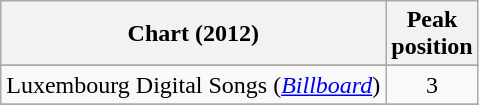<table class="wikitable sortable">
<tr>
<th>Chart (2012)</th>
<th>Peak<br>position</th>
</tr>
<tr>
</tr>
<tr>
</tr>
<tr>
<td>Luxembourg Digital Songs (<em><a href='#'>Billboard</a></em>)</td>
<td align="center">3</td>
</tr>
<tr>
</tr>
<tr>
</tr>
</table>
